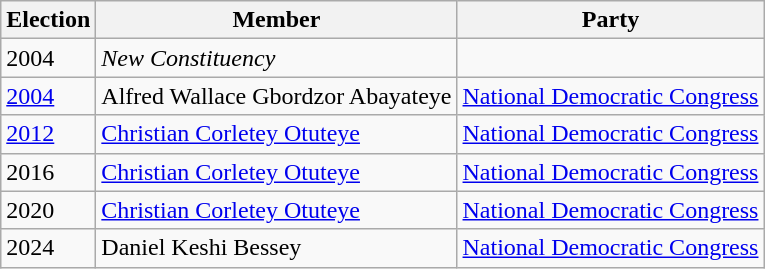<table class="wikitable">
<tr>
<th>Election</th>
<th>Member</th>
<th>Party</th>
</tr>
<tr>
<td>2004</td>
<td><em>New Constituency</em></td>
<td></td>
</tr>
<tr>
<td><a href='#'>2004</a></td>
<td>Alfred Wallace Gbordzor Abayateye</td>
<td><a href='#'>National Democratic Congress</a></td>
</tr>
<tr>
<td><a href='#'>2012</a></td>
<td><a href='#'>Christian Corletey Otuteye</a></td>
<td><a href='#'>National Democratic Congress</a></td>
</tr>
<tr>
<td>2016</td>
<td><a href='#'>Christian Corletey Otuteye</a></td>
<td><a href='#'>National Democratic Congress</a></td>
</tr>
<tr>
<td>2020</td>
<td><a href='#'>Christian Corletey Otuteye</a></td>
<td><a href='#'>National Democratic Congress</a></td>
</tr>
<tr>
<td>2024</td>
<td>Daniel Keshi Bessey</td>
<td><a href='#'>National Democratic Congress</a></td>
</tr>
</table>
